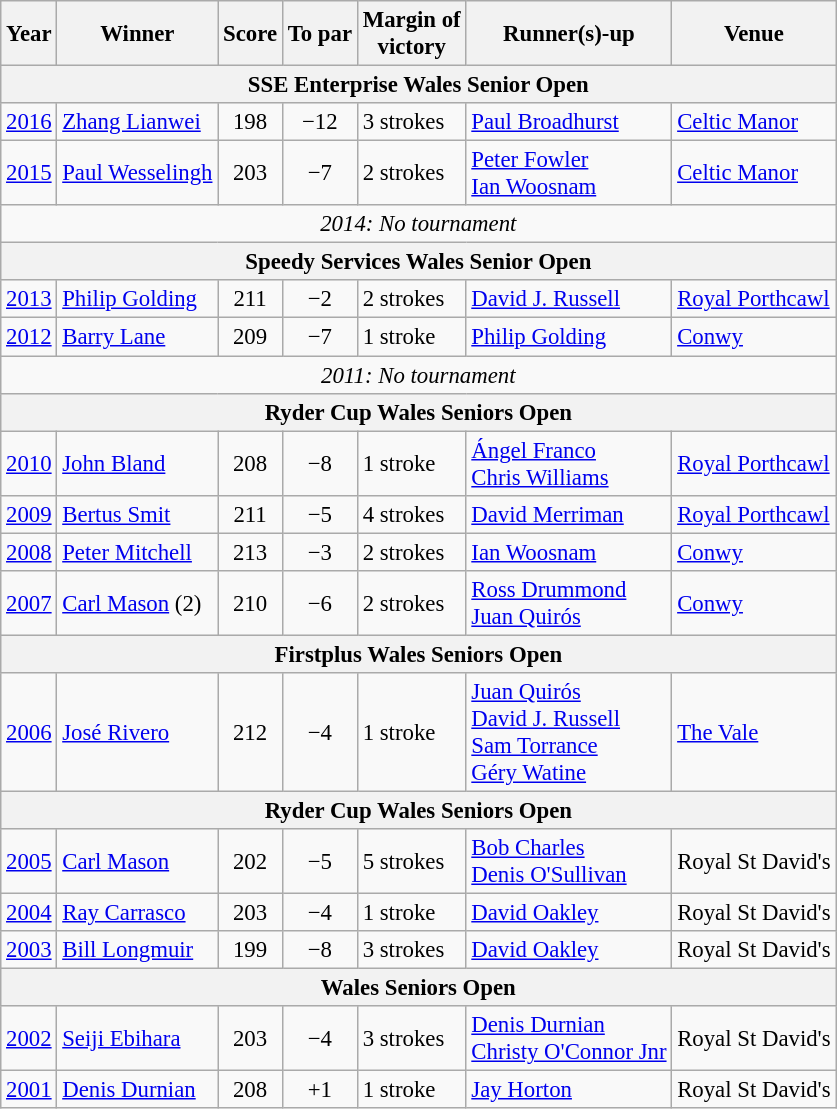<table class="wikitable" style="font-size:95%">
<tr>
<th>Year</th>
<th>Winner</th>
<th>Score</th>
<th>To par</th>
<th>Margin of<br>victory</th>
<th>Runner(s)-up</th>
<th>Venue</th>
</tr>
<tr>
<th colspan=8>SSE Enterprise Wales Senior Open</th>
</tr>
<tr>
<td><a href='#'>2016</a></td>
<td> <a href='#'>Zhang Lianwei</a></td>
<td align=center>198</td>
<td align=center>−12</td>
<td>3 strokes</td>
<td> <a href='#'>Paul Broadhurst</a></td>
<td><a href='#'>Celtic Manor</a></td>
</tr>
<tr>
<td><a href='#'>2015</a></td>
<td> <a href='#'>Paul Wesselingh</a></td>
<td align=center>203</td>
<td align=center>−7</td>
<td>2 strokes</td>
<td> <a href='#'>Peter Fowler</a><br> <a href='#'>Ian Woosnam</a></td>
<td><a href='#'>Celtic Manor</a></td>
</tr>
<tr>
<td colspan=8 align=center><em>2014: No tournament</em></td>
</tr>
<tr>
<th colspan=8>Speedy Services Wales Senior Open</th>
</tr>
<tr>
<td><a href='#'>2013</a></td>
<td> <a href='#'>Philip Golding</a></td>
<td align=center>211</td>
<td align=center>−2</td>
<td>2 strokes</td>
<td> <a href='#'>David J. Russell</a></td>
<td><a href='#'>Royal Porthcawl</a></td>
</tr>
<tr>
<td><a href='#'>2012</a></td>
<td> <a href='#'>Barry Lane</a></td>
<td align=center>209</td>
<td align=center>−7</td>
<td>1 stroke</td>
<td> <a href='#'>Philip Golding</a></td>
<td><a href='#'>Conwy</a></td>
</tr>
<tr>
<td colspan=8 align=center><em>2011: No tournament</em></td>
</tr>
<tr>
<th colspan=8>Ryder Cup Wales Seniors Open</th>
</tr>
<tr>
<td><a href='#'>2010</a></td>
<td> <a href='#'>John Bland</a></td>
<td align=center>208</td>
<td align=center>−8</td>
<td>1 stroke</td>
<td> <a href='#'>Ángel Franco</a><br> <a href='#'>Chris Williams</a></td>
<td><a href='#'>Royal Porthcawl</a></td>
</tr>
<tr>
<td><a href='#'>2009</a></td>
<td> <a href='#'>Bertus Smit</a></td>
<td align=center>211</td>
<td align=center>−5</td>
<td>4 strokes</td>
<td> <a href='#'>David Merriman</a></td>
<td><a href='#'>Royal Porthcawl</a></td>
</tr>
<tr>
<td><a href='#'>2008</a></td>
<td> <a href='#'>Peter Mitchell</a></td>
<td align=center>213</td>
<td align=center>−3</td>
<td>2 strokes</td>
<td> <a href='#'>Ian Woosnam</a></td>
<td><a href='#'>Conwy</a></td>
</tr>
<tr>
<td><a href='#'>2007</a></td>
<td> <a href='#'>Carl Mason</a> (2)</td>
<td align=center>210</td>
<td align=center>−6</td>
<td>2 strokes</td>
<td> <a href='#'>Ross Drummond</a><br> <a href='#'>Juan Quirós</a></td>
<td><a href='#'>Conwy</a></td>
</tr>
<tr>
<th colspan=8>Firstplus Wales Seniors Open</th>
</tr>
<tr>
<td><a href='#'>2006</a></td>
<td> <a href='#'>José Rivero</a></td>
<td align=center>212</td>
<td align=center>−4</td>
<td>1 stroke</td>
<td> <a href='#'>Juan Quirós</a><br> <a href='#'>David J. Russell</a><br> <a href='#'>Sam Torrance</a><br> <a href='#'>Géry Watine</a></td>
<td><a href='#'>The Vale</a></td>
</tr>
<tr>
<th colspan=8>Ryder Cup Wales Seniors Open</th>
</tr>
<tr>
<td><a href='#'>2005</a></td>
<td> <a href='#'>Carl Mason</a></td>
<td align=center>202</td>
<td align=center>−5</td>
<td>5 strokes</td>
<td> <a href='#'>Bob Charles</a><br> <a href='#'>Denis O'Sullivan</a></td>
<td>Royal St David's</td>
</tr>
<tr>
<td><a href='#'>2004</a></td>
<td> <a href='#'>Ray Carrasco</a></td>
<td align=center>203</td>
<td align=center>−4</td>
<td>1 stroke</td>
<td> <a href='#'>David Oakley</a></td>
<td>Royal St David's</td>
</tr>
<tr>
<td><a href='#'>2003</a></td>
<td> <a href='#'>Bill Longmuir</a></td>
<td align=center>199</td>
<td align=center>−8</td>
<td>3 strokes</td>
<td> <a href='#'>David Oakley</a></td>
<td>Royal St David's</td>
</tr>
<tr>
<th colspan=8>Wales Seniors Open</th>
</tr>
<tr>
<td><a href='#'>2002</a></td>
<td> <a href='#'>Seiji Ebihara</a></td>
<td align=center>203</td>
<td align=center>−4</td>
<td>3 strokes</td>
<td> <a href='#'>Denis Durnian</a><br> <a href='#'>Christy O'Connor Jnr</a></td>
<td>Royal St David's</td>
</tr>
<tr>
<td><a href='#'>2001</a></td>
<td> <a href='#'>Denis Durnian</a></td>
<td align=center>208</td>
<td align=center>+1</td>
<td>1 stroke</td>
<td> <a href='#'>Jay Horton</a></td>
<td>Royal St David's</td>
</tr>
</table>
